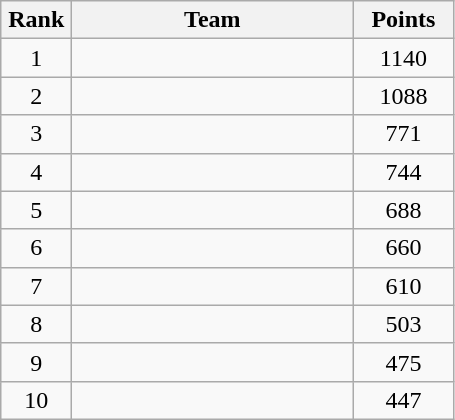<table class="wikitable" style="text-align:center;">
<tr>
<th width=40>Rank</th>
<th width=180>Team</th>
<th width=60>Points</th>
</tr>
<tr>
<td>1</td>
<td align=left></td>
<td>1140</td>
</tr>
<tr>
<td>2</td>
<td align=left></td>
<td>1088</td>
</tr>
<tr>
<td>3</td>
<td align=left></td>
<td>771</td>
</tr>
<tr>
<td>4</td>
<td align=left></td>
<td>744</td>
</tr>
<tr>
<td>5</td>
<td align=left></td>
<td>688</td>
</tr>
<tr>
<td>6</td>
<td align=left></td>
<td>660</td>
</tr>
<tr>
<td>7</td>
<td align=left></td>
<td>610</td>
</tr>
<tr>
<td>8</td>
<td align=left></td>
<td>503</td>
</tr>
<tr>
<td>9</td>
<td align=left></td>
<td>475</td>
</tr>
<tr>
<td>10</td>
<td align=left></td>
<td>447</td>
</tr>
</table>
